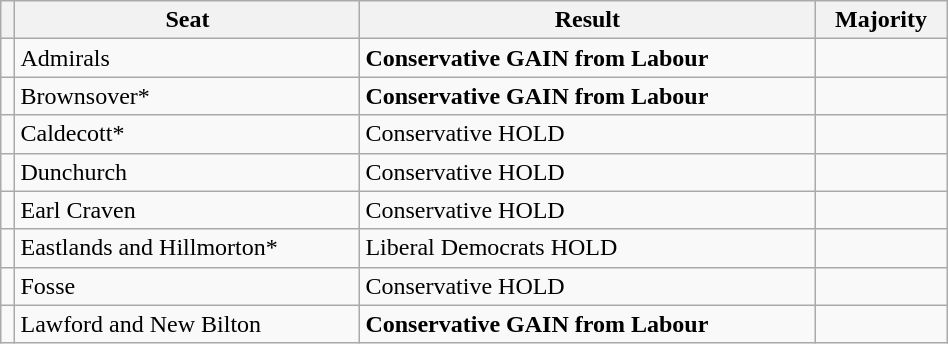<table class="wikitable" style="right; width:50%">
<tr>
<th></th>
<th>Seat</th>
<th>Result</th>
<th>Majority</th>
</tr>
<tr>
<td></td>
<td>Admirals</td>
<td><strong>Conservative GAIN from Labour</strong></td>
<td></td>
</tr>
<tr>
<td></td>
<td>Brownsover*</td>
<td><strong>Conservative GAIN from Labour</strong></td>
<td></td>
</tr>
<tr>
<td></td>
<td>Caldecott*</td>
<td>Conservative HOLD</td>
<td></td>
</tr>
<tr>
<td></td>
<td>Dunchurch</td>
<td>Conservative HOLD</td>
<td></td>
</tr>
<tr>
<td></td>
<td>Earl Craven</td>
<td>Conservative HOLD</td>
<td></td>
</tr>
<tr>
<td></td>
<td>Eastlands and Hillmorton*</td>
<td>Liberal Democrats HOLD</td>
<td></td>
</tr>
<tr>
<td></td>
<td>Fosse</td>
<td>Conservative HOLD</td>
<td></td>
</tr>
<tr>
<td></td>
<td>Lawford and New Bilton</td>
<td><strong>Conservative GAIN from Labour</strong></td>
<td></td>
</tr>
</table>
